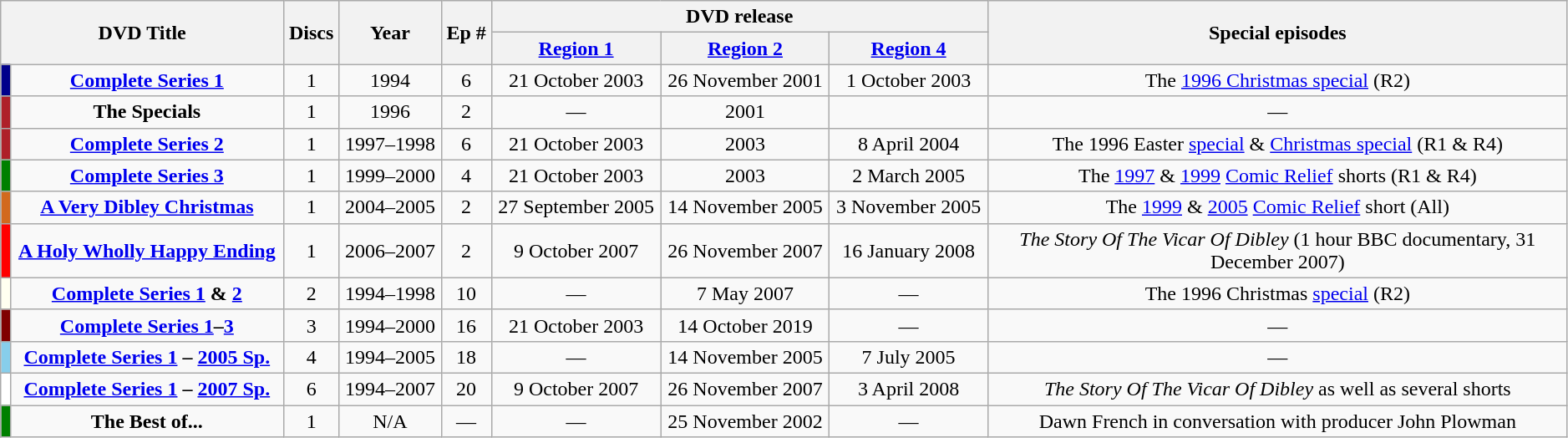<table class="wikitable" style="width:99%; text-align: center; ">
<tr>
<th colspan="2" rowspan="2">DVD Title</th>
<th rowspan="2">Discs</th>
<th rowspan="2">Year</th>
<th rowspan="2">Ep #</th>
<th colspan="3">DVD release</th>
<th rowspan="2" style="width:37%;">Special episodes</th>
</tr>
<tr>
<th><a href='#'>Region 1</a></th>
<th><a href='#'>Region 2</a></th>
<th><a href='#'>Region 4</a></th>
</tr>
<tr>
<td style="background: darkBlue; height:10px; "></td>
<td><strong><a href='#'>Complete Series 1</a></strong></td>
<td>1</td>
<td>1994</td>
<td>6</td>
<td>21 October 2003</td>
<td>26 November 2001</td>
<td>1 October 2003</td>
<td>The <a href='#'>1996 Christmas special</a> (R2)</td>
</tr>
<tr>
<td style="background:#ae2029; height:10px; "></td>
<td><strong>The Specials</strong></td>
<td>1</td>
<td>1996</td>
<td>2</td>
<td>—</td>
<td>2001</td>
<td></td>
<td>—</td>
</tr>
<tr>
<td style="background:#ae2029; height:10px; "></td>
<td><strong><a href='#'>Complete Series 2</a></strong></td>
<td>1</td>
<td>1997–1998</td>
<td>6</td>
<td>21 October 2003</td>
<td>2003</td>
<td>8 April 2004</td>
<td>The 1996 Easter <a href='#'>special</a> & <a href='#'>Christmas special</a> (R1 & R4)</td>
</tr>
<tr>
<td style="background: green; height:10px; "></td>
<td><strong><a href='#'>Complete Series 3</a></strong></td>
<td>1</td>
<td>1999–2000</td>
<td>4</td>
<td>21 October 2003</td>
<td>2003</td>
<td>2 March 2005</td>
<td>The <a href='#'>1997</a> & <a href='#'>1999</a> <a href='#'>Comic Relief</a> shorts (R1 & R4)</td>
</tr>
<tr>
<td style="background:#d2691e; height:10px; "></td>
<td><strong><a href='#'>A Very Dibley Christmas</a></strong></td>
<td>1</td>
<td>2004–2005</td>
<td>2</td>
<td>27 September 2005</td>
<td>14 November 2005</td>
<td>3 November 2005</td>
<td>The <a href='#'>1999</a> & <a href='#'>2005</a> <a href='#'>Comic Relief</a> short (All)</td>
</tr>
<tr>
<td style="background:red; height:10px; "></td>
<td><strong><a href='#'>A Holy Wholly Happy Ending</a></strong></td>
<td>1</td>
<td>2006–2007</td>
<td>2</td>
<td>9 October 2007</td>
<td>26 November 2007</td>
<td>16 January 2008</td>
<td><em>The Story Of The Vicar Of Dibley</em> (1 hour BBC documentary, 31 December 2007)</td>
</tr>
<tr>
<td style="background: ivory; height:10px; "></td>
<td><strong><a href='#'>Complete Series 1</a> & <a href='#'>2</a></strong></td>
<td>2</td>
<td>1994–1998</td>
<td>10</td>
<td>—</td>
<td>7 May 2007</td>
<td>—</td>
<td>The 1996 Christmas <a href='#'>special</a> (R2)</td>
</tr>
<tr>
<td style="background: maroon; height:10px; "></td>
<td><strong><a href='#'>Complete Series 1</a>–<a href='#'>3</a></strong></td>
<td>3</td>
<td>1994–2000</td>
<td>16</td>
<td>21 October 2003</td>
<td>14 October 2019</td>
<td>—</td>
<td>—</td>
</tr>
<tr>
<td style="background: skyBlue; height:10px; "></td>
<td><strong><a href='#'>Complete Series 1</a> – <a href='#'>2005 Sp.</a></strong></td>
<td>4</td>
<td>1994–2005</td>
<td>18</td>
<td>—</td>
<td>14 November 2005</td>
<td>7 July 2005</td>
<td>—</td>
</tr>
<tr>
<td style="background: white; height:10px; "></td>
<td><strong><a href='#'>Complete Series 1</a> – <a href='#'>2007 Sp.</a></strong></td>
<td>6</td>
<td>1994–2007</td>
<td>20</td>
<td>9 October 2007</td>
<td>26 November 2007</td>
<td>3 April 2008</td>
<td><em>The Story Of The Vicar Of Dibley</em> as well as several shorts</td>
</tr>
<tr>
<td style="background: green; height:10px; "></td>
<td style="text-align: center; "><strong>The Best of...</strong></td>
<td>1</td>
<td>N/A</td>
<td>—</td>
<td>—</td>
<td>25 November 2002</td>
<td>—</td>
<td>Dawn French in conversation with producer John Plowman</td>
</tr>
</table>
